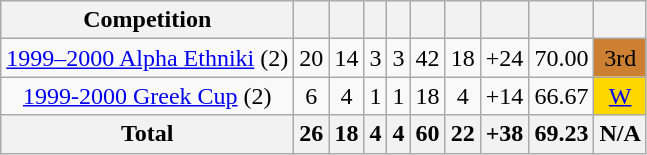<table class="wikitable" style="text-align:center">
<tr>
<th>Competition</th>
<th></th>
<th></th>
<th></th>
<th></th>
<th></th>
<th></th>
<th></th>
<th></th>
<th></th>
</tr>
<tr>
<td><a href='#'>1999–2000 Alpha Ethniki</a> (2)</td>
<td>20</td>
<td>14</td>
<td>3</td>
<td>3</td>
<td>42</td>
<td>18</td>
<td>+24</td>
<td>70.00</td>
<td bgcolor=#CD7F32>3rd</td>
</tr>
<tr>
<td><a href='#'>1999-2000 Greek Cup</a> (2)</td>
<td>6</td>
<td>4</td>
<td>1</td>
<td>1</td>
<td>18</td>
<td>4</td>
<td>+14</td>
<td>66.67</td>
<td bgcolor=#FFD700><a href='#'>W</a></td>
</tr>
<tr>
<th>Total</th>
<th>26</th>
<th>18</th>
<th>4</th>
<th>4</th>
<th>60</th>
<th>22</th>
<th>+38</th>
<th>69.23</th>
<th>N/A</th>
</tr>
</table>
